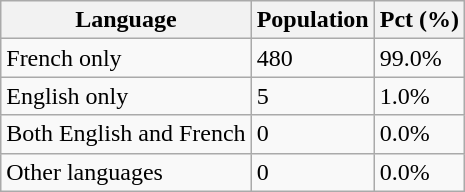<table class="wikitable">
<tr>
<th>Language</th>
<th>Population</th>
<th>Pct (%)</th>
</tr>
<tr>
<td>French only</td>
<td>480</td>
<td>99.0%</td>
</tr>
<tr>
<td>English only</td>
<td>5</td>
<td>1.0%</td>
</tr>
<tr>
<td>Both English and French</td>
<td>0</td>
<td>0.0%</td>
</tr>
<tr>
<td>Other languages</td>
<td>0</td>
<td>0.0%</td>
</tr>
</table>
